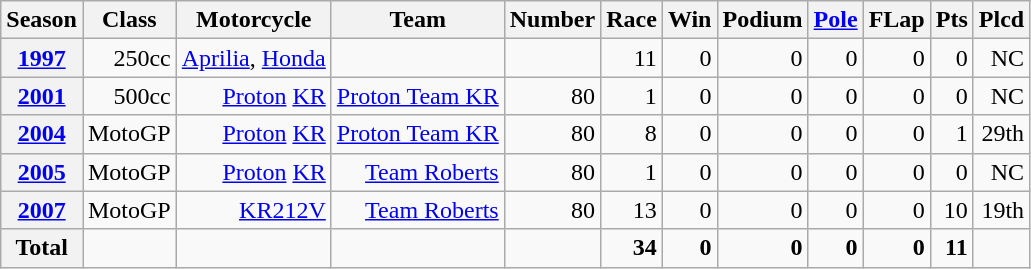<table class="wikitable">
<tr>
<th>Season</th>
<th>Class</th>
<th>Motorcycle</th>
<th>Team</th>
<th>Number</th>
<th>Race</th>
<th>Win</th>
<th>Podium</th>
<th><a href='#'>Pole</a></th>
<th>FLap</th>
<th>Pts</th>
<th>Plcd</th>
</tr>
<tr align="right">
<th><a href='#'>1997</a></th>
<td>250cc</td>
<td><a href='#'>Aprilia</a>, <a href='#'>Honda</a></td>
<td></td>
<td></td>
<td>11</td>
<td>0</td>
<td>0</td>
<td>0</td>
<td>0</td>
<td>0</td>
<td>NC</td>
</tr>
<tr align="right">
<th><a href='#'>2001</a></th>
<td>500cc</td>
<td><a href='#'>Proton</a> <a href='#'>KR</a></td>
<td><a href='#'>Proton Team KR</a></td>
<td>80</td>
<td>1</td>
<td>0</td>
<td>0</td>
<td>0</td>
<td>0</td>
<td>0</td>
<td>NC</td>
</tr>
<tr align="right">
<th><a href='#'>2004</a></th>
<td>MotoGP</td>
<td><a href='#'>Proton</a> <a href='#'>KR</a></td>
<td><a href='#'>Proton Team KR</a></td>
<td>80</td>
<td>8</td>
<td>0</td>
<td>0</td>
<td>0</td>
<td>0</td>
<td>1</td>
<td>29th</td>
</tr>
<tr align="right">
<th><a href='#'>2005</a></th>
<td>MotoGP</td>
<td><a href='#'>Proton</a> <a href='#'>KR</a></td>
<td><a href='#'>Team Roberts</a></td>
<td>80</td>
<td>1</td>
<td>0</td>
<td>0</td>
<td>0</td>
<td>0</td>
<td>0</td>
<td>NC</td>
</tr>
<tr align="right">
<th><a href='#'>2007</a></th>
<td>MotoGP</td>
<td><a href='#'>KR212V</a></td>
<td><a href='#'>Team Roberts</a></td>
<td>80</td>
<td>13</td>
<td>0</td>
<td>0</td>
<td>0</td>
<td>0</td>
<td>10</td>
<td>19th</td>
</tr>
<tr align="right">
<th>Total</th>
<td></td>
<td></td>
<td></td>
<td></td>
<td><strong>34</strong></td>
<td><strong>0</strong></td>
<td><strong>0</strong></td>
<td><strong>0</strong></td>
<td><strong>0</strong></td>
<td><strong>11</strong></td>
<td></td>
</tr>
</table>
